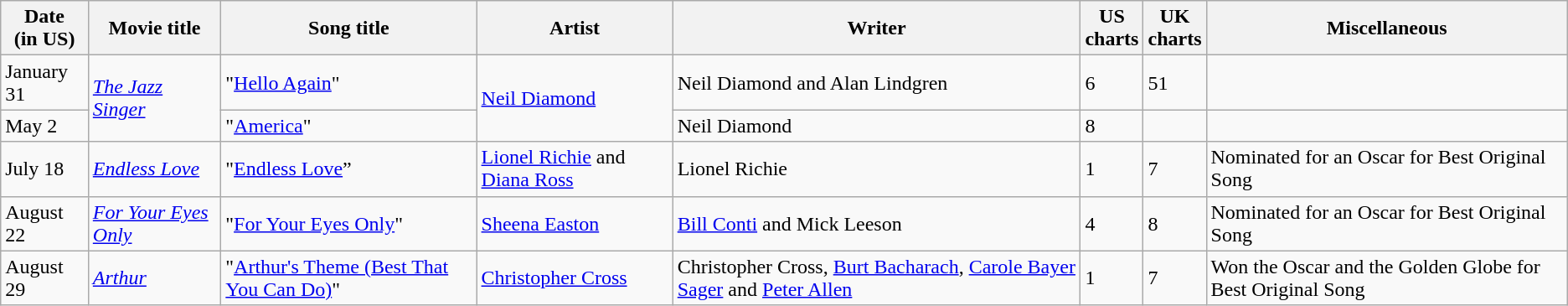<table class="wikitable sortable">
<tr>
<th>Date<br>(in US)</th>
<th>Movie title</th>
<th>Song title</th>
<th>Artist</th>
<th>Writer</th>
<th>US <br>charts</th>
<th>UK<br>charts</th>
<th>Miscellaneous</th>
</tr>
<tr>
<td>January 31</td>
<td rowspan="2"><em><a href='#'>The Jazz Singer</a></em></td>
<td>"<a href='#'>Hello Again</a>"</td>
<td rowspan="2"><a href='#'>Neil Diamond</a></td>
<td>Neil Diamond and Alan Lindgren</td>
<td>6</td>
<td>51</td>
<td></td>
</tr>
<tr>
<td>May 2</td>
<td>"<a href='#'>America</a>"</td>
<td>Neil Diamond</td>
<td>8</td>
<td></td>
<td></td>
</tr>
<tr>
<td>July 18</td>
<td><em><a href='#'>Endless Love</a></em></td>
<td>"<a href='#'>Endless Love</a>”</td>
<td><a href='#'>Lionel Richie</a> and <a href='#'>Diana Ross</a></td>
<td>Lionel Richie</td>
<td>1</td>
<td>7</td>
<td>Nominated for an Oscar for Best Original Song</td>
</tr>
<tr>
<td>August 22</td>
<td><em><a href='#'>For Your Eyes Only</a></em></td>
<td>"<a href='#'>For Your Eyes Only</a>"</td>
<td><a href='#'>Sheena Easton</a></td>
<td><a href='#'>Bill Conti</a> and Mick Leeson</td>
<td>4</td>
<td>8</td>
<td>Nominated for an Oscar for Best Original Song</td>
</tr>
<tr>
<td>August 29</td>
<td><em><a href='#'>Arthur</a></em></td>
<td>"<a href='#'>Arthur's Theme (Best That You Can Do)</a>"</td>
<td><a href='#'>Christopher Cross</a></td>
<td>Christopher Cross, <a href='#'>Burt Bacharach</a>, <a href='#'>Carole Bayer Sager</a> and <a href='#'>Peter Allen</a></td>
<td>1</td>
<td>7</td>
<td>Won the Oscar and the Golden Globe for Best Original Song</td>
</tr>
</table>
